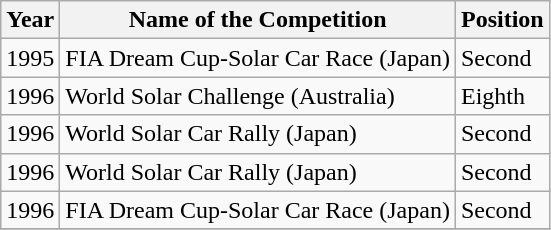<table class="wikitable">
<tr>
<th>Year</th>
<th>Name of the Competition</th>
<th>Position</th>
</tr>
<tr>
<td>1995</td>
<td>FIA Dream Cup-Solar Car Race (Japan)</td>
<td>Second</td>
</tr>
<tr>
<td>1996</td>
<td>World Solar Challenge (Australia)</td>
<td>Eighth</td>
</tr>
<tr>
<td>1996</td>
<td>World Solar Car Rally (Japan)</td>
<td>Second</td>
</tr>
<tr>
<td>1996</td>
<td>World Solar Car Rally (Japan)</td>
<td>Second</td>
</tr>
<tr>
<td>1996</td>
<td>FIA Dream Cup-Solar Car Race (Japan)</td>
<td>Second</td>
</tr>
<tr>
</tr>
</table>
